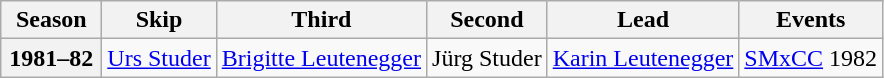<table class="wikitable">
<tr>
<th scope="col" width=60>Season</th>
<th scope="col">Skip</th>
<th scope="col">Third</th>
<th scope="col">Second</th>
<th scope="col">Lead</th>
<th scope="col">Events</th>
</tr>
<tr>
<th scope="row">1981–82</th>
<td><a href='#'>Urs Studer</a></td>
<td><a href='#'>Brigitte Leutenegger</a></td>
<td>Jürg Studer</td>
<td><a href='#'>Karin Leutenegger</a></td>
<td><a href='#'>SMxCC</a> 1982 </td>
</tr>
</table>
